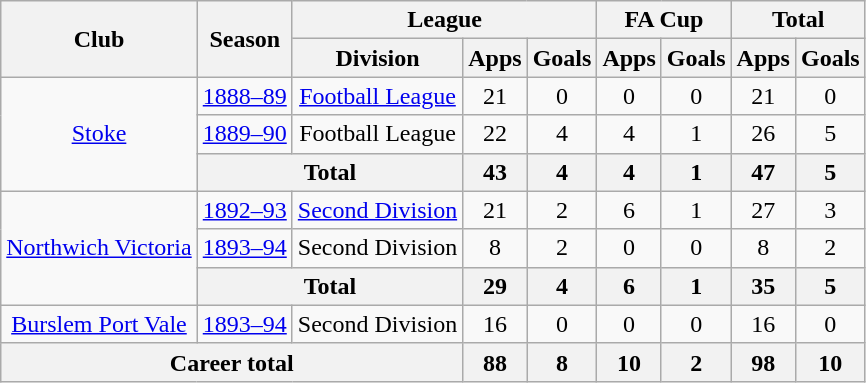<table class="wikitable" style="text-align: center;">
<tr>
<th rowspan="2">Club</th>
<th rowspan="2">Season</th>
<th colspan="3">League</th>
<th colspan="2">FA Cup</th>
<th colspan="2">Total</th>
</tr>
<tr>
<th>Division</th>
<th>Apps</th>
<th>Goals</th>
<th>Apps</th>
<th>Goals</th>
<th>Apps</th>
<th>Goals</th>
</tr>
<tr>
<td rowspan="3"><a href='#'>Stoke</a></td>
<td><a href='#'>1888–89</a></td>
<td><a href='#'>Football League</a></td>
<td>21</td>
<td>0</td>
<td>0</td>
<td>0</td>
<td>21</td>
<td>0</td>
</tr>
<tr>
<td><a href='#'>1889–90</a></td>
<td>Football League</td>
<td>22</td>
<td>4</td>
<td>4</td>
<td>1</td>
<td>26</td>
<td>5</td>
</tr>
<tr>
<th colspan="2">Total</th>
<th>43</th>
<th>4</th>
<th>4</th>
<th>1</th>
<th>47</th>
<th>5</th>
</tr>
<tr>
<td rowspan=3><a href='#'>Northwich Victoria</a></td>
<td><a href='#'>1892–93</a></td>
<td><a href='#'>Second Division</a></td>
<td>21</td>
<td>2</td>
<td>6</td>
<td>1</td>
<td>27</td>
<td>3</td>
</tr>
<tr>
<td><a href='#'>1893–94</a></td>
<td>Second Division</td>
<td>8</td>
<td>2</td>
<td>0</td>
<td>0</td>
<td>8</td>
<td>2</td>
</tr>
<tr>
<th colspan="2">Total</th>
<th>29</th>
<th>4</th>
<th>6</th>
<th>1</th>
<th>35</th>
<th>5</th>
</tr>
<tr>
<td><a href='#'>Burslem Port Vale</a></td>
<td><a href='#'>1893–94</a></td>
<td>Second Division</td>
<td>16</td>
<td>0</td>
<td>0</td>
<td>0</td>
<td>16</td>
<td>0</td>
</tr>
<tr>
<th colspan="3">Career total</th>
<th>88</th>
<th>8</th>
<th>10</th>
<th>2</th>
<th>98</th>
<th>10</th>
</tr>
</table>
